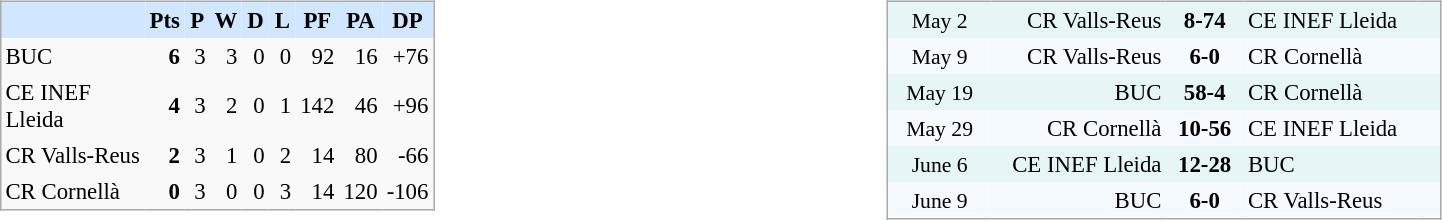<table width="100%" align=center>
<tr>
<td valign="top"><br><table align=center cellpadding="3" cellspacing="0" style="background: #f9f9f9; border: 1px #aaa solid; border-collapse:collapse; font-size: 95%;" width=290>
<tr bgcolor=#D0E7FF>
<th width=170 style=font-size:120%></th>
<th width=15>Pts</th>
<th width=15>P</th>
<th width=15>W</th>
<th width=15>D</th>
<th width=15>L</th>
<th width=15>PF</th>
<th width=15>PA</th>
<th width=15>DP</th>
</tr>
<tr align=right>
<td align=left>BUC</td>
<td><strong>6</strong></td>
<td>3</td>
<td>3</td>
<td>0</td>
<td>0</td>
<td>92</td>
<td>16</td>
<td>+76</td>
</tr>
<tr align=right>
<td align=left>CE INEF Lleida</td>
<td><strong>4</strong></td>
<td>3</td>
<td>2</td>
<td>0</td>
<td>1</td>
<td>142</td>
<td>46</td>
<td>+96</td>
</tr>
<tr align=right>
<td align=left>CR Valls-Reus</td>
<td><strong>2</strong></td>
<td>3</td>
<td>1</td>
<td>0</td>
<td>2</td>
<td>14</td>
<td>80</td>
<td>-66</td>
</tr>
<tr align=right>
<td align=left>CR Cornellà</td>
<td><strong>0</strong></td>
<td>3</td>
<td>0</td>
<td>0</td>
<td>3</td>
<td>14</td>
<td>120</td>
<td>-106</td>
</tr>
</table>
</td>
<td valign="top"><br><table align=center cellpadding="3" cellspacing="0" style="background: #e6f6f6; border: 1px #aaa solid; border-collapse:collapse; font-size: 95%;" width=370>
<tr>
<td style=font-size:95% align=center width=70>May 2</td>
<td width=120 align=right>CR Valls-Reus</td>
<td align=center width=50><strong>8-74</strong></td>
<td width=120>CE INEF Lleida</td>
<td valign=top align=center width=10></td>
</tr>
<tr bgcolor=#F5FAFF>
<td style=font-size:95% align=center>May 9</td>
<td align=right>CR Valls-Reus</td>
<td align=center><strong>6-0</strong></td>
<td>CR Cornellà</td>
<td style=font-size:85% valign=top align=center></td>
</tr>
<tr>
<td style=font-size:95% align=center>May 19</td>
<td align=right>BUC</td>
<td align=center><strong>58-4</strong></td>
<td>CR Cornellà</td>
<td style=font-size:85% valign=top align=center></td>
</tr>
<tr bgcolor=#F5FAFF>
<td style=font-size:95% align=center>May 29</td>
<td align=right>CR Cornellà</td>
<td align=center><strong>10-56</strong></td>
<td>CE INEF Lleida</td>
<td style=font-size:85% valign=top align=center></td>
</tr>
<tr>
<td style=font-size:95% align=center>June 6</td>
<td align=right>CE INEF Lleida</td>
<td align=center><strong>12-28</strong></td>
<td>BUC</td>
<td style=font-size:85% valign=top align=center></td>
</tr>
<tr bgcolor=#F5FAFF>
<td style=font-size:95% align=center>June 9</td>
<td align=right>BUC</td>
<td align=center><strong>6-0</strong></td>
<td>CR Valls-Reus</td>
<td style=font-size:85% valign=top align=center></td>
</tr>
</table>
</td>
</tr>
</table>
